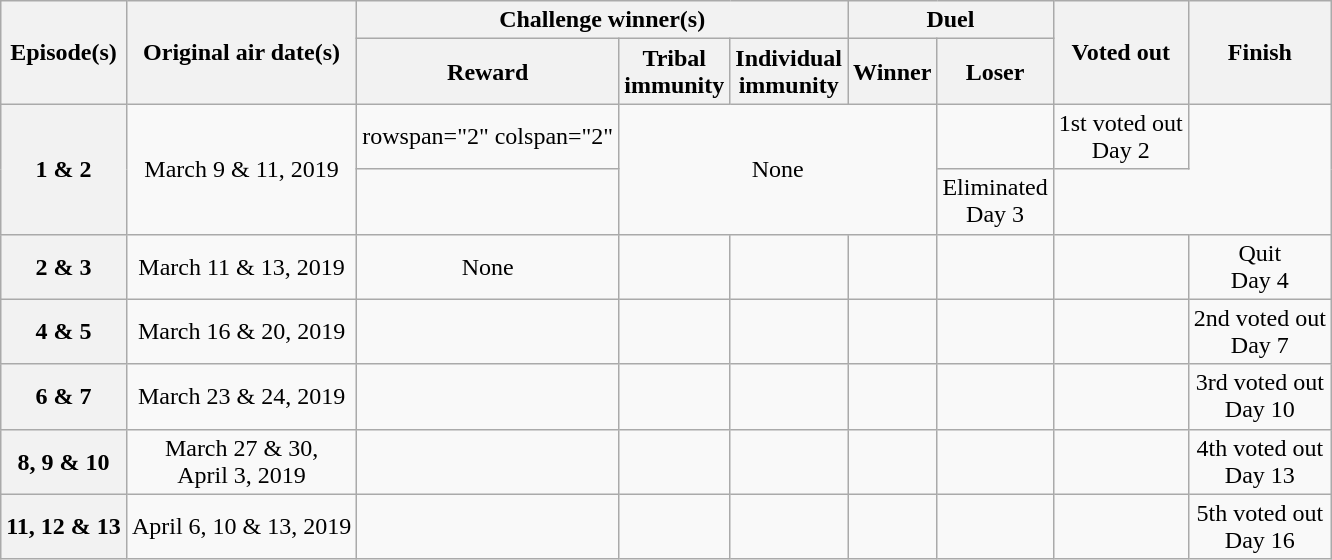<table class="wikitable plainrowheaders nowrap" style="margin:auto; text-align:center">
<tr>
<th scope="col" rowspan="2">Episode(s)</th>
<th scope="col" rowspan="2">Original air date(s)</th>
<th scope="col" colspan="3">Challenge winner(s)</th>
<th scope="col" colspan="2">Duel</th>
<th scope="col" rowspan="2">Voted out</th>
<th scope="col" rowspan="2">Finish</th>
</tr>
<tr>
<th scope="col">Reward</th>
<th scope="col">Tribal<br>immunity</th>
<th scope="col">Individual<br>immunity</th>
<th scope="col">Winner</th>
<th scope="col">Loser</th>
</tr>
<tr>
<th rowspan="2">1 & 2</th>
<td rowspan="2">March 9 & 11, 2019</td>
<td>rowspan="2" colspan="2" </td>
<td rowspan="2" colspan="3">None</td>
<td></td>
<td>1st voted out<br>Day 2</td>
</tr>
<tr>
<td></td>
<td>Eliminated<br>Day 3</td>
</tr>
<tr>
<th>2 & 3</th>
<td>March 11 & 13, 2019</td>
<td>None</td>
<td></td>
<td></td>
<td></td>
<td></td>
<td></td>
<td>Quit<br>Day 4</td>
</tr>
<tr>
<th>4 & 5</th>
<td>March 16 & 20, 2019</td>
<td></td>
<td></td>
<td></td>
<td></td>
<td></td>
<td></td>
<td>2nd voted out<br>Day 7</td>
</tr>
<tr>
<th>6 & 7</th>
<td>March 23 & 24, 2019</td>
<td></td>
<td></td>
<td></td>
<td></td>
<td></td>
<td></td>
<td>3rd voted out<br>Day 10</td>
</tr>
<tr>
<th>8, 9 & 10</th>
<td>March 27 & 30,<br>April 3, 2019</td>
<td></td>
<td></td>
<td></td>
<td></td>
<td></td>
<td></td>
<td>4th voted out<br>Day 13</td>
</tr>
<tr>
<th>11, 12 & 13</th>
<td>April 6, 10 & 13, 2019</td>
<td></td>
<td></td>
<td></td>
<td></td>
<td></td>
<td></td>
<td>5th voted out<br>Day 16</td>
</tr>
</table>
